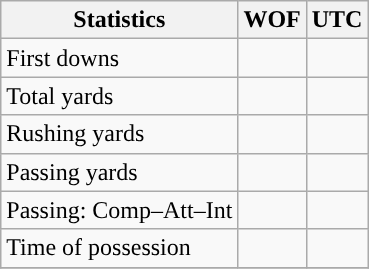<table class="wikitable" style="float: left;">
<tr>
<th>Statistics</th>
<th>WOF</th>
<th>UTC</th>
</tr>
<tr>
<td>First downs</td>
<td></td>
<td></td>
</tr>
<tr>
<td>Total yards</td>
<td></td>
<td></td>
</tr>
<tr>
<td>Rushing yards</td>
<td></td>
<td></td>
</tr>
<tr>
<td>Passing yards</td>
<td></td>
<td></td>
</tr>
<tr>
<td>Passing: Comp–Att–Int</td>
<td></td>
<td></td>
</tr>
<tr>
<td>Time of possession</td>
<td></td>
<td></td>
</tr>
<tr>
</tr>
</table>
